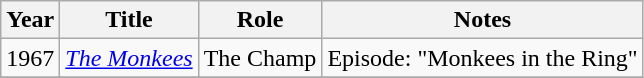<table class="wikitable">
<tr>
<th>Year</th>
<th>Title</th>
<th>Role</th>
<th>Notes</th>
</tr>
<tr>
<td>1967</td>
<td><em><a href='#'>The Monkees</a></em></td>
<td>The Champ</td>
<td>Episode: "Monkees in the Ring"</td>
</tr>
<tr>
</tr>
</table>
